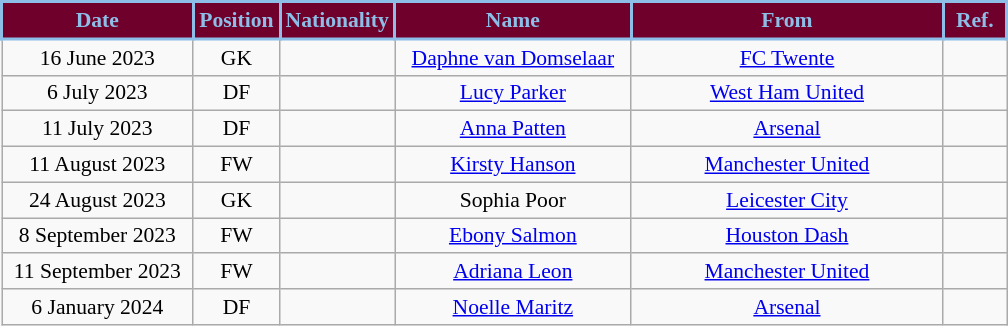<table class="wikitable" style="text-align:center; font-size:90%; ">
<tr>
<th style="background:#6F002B; color:#8DBEE7;border:2px solid #8DBEE7; width:120px;">Date</th>
<th style="background:#6F002B; color:#8DBEE7;border:2px solid #8DBEE7; width:50px;">Position</th>
<th style="background:#6F002B; color:#8DBEE7;border:2px solid #8DBEE7; width:50px;">Nationality</th>
<th style="background:#6F002B; color:#8DBEE7;border:2px solid #8DBEE7; width:150px;">Name</th>
<th style="background:#6F002B; color:#8DBEE7;border:2px solid #8DBEE7; width:200px;">From</th>
<th style="background:#6F002B; color:#8DBEE7;border:2px solid #8DBEE7; width:35px;">Ref.</th>
</tr>
<tr>
<td>16 June 2023</td>
<td>GK</td>
<td></td>
<td><a href='#'>Daphne van Domselaar</a></td>
<td> <a href='#'>FC Twente</a></td>
<td></td>
</tr>
<tr>
<td>6 July 2023</td>
<td>DF</td>
<td></td>
<td><a href='#'>Lucy Parker</a></td>
<td> <a href='#'>West Ham United</a></td>
<td></td>
</tr>
<tr>
<td>11 July 2023</td>
<td>DF</td>
<td></td>
<td><a href='#'>Anna Patten</a></td>
<td> <a href='#'>Arsenal</a></td>
<td></td>
</tr>
<tr>
<td>11 August 2023</td>
<td>FW</td>
<td></td>
<td><a href='#'>Kirsty Hanson</a></td>
<td> <a href='#'>Manchester United</a></td>
<td></td>
</tr>
<tr>
<td>24 August 2023</td>
<td>GK</td>
<td></td>
<td>Sophia Poor</td>
<td> <a href='#'>Leicester City</a></td>
<td></td>
</tr>
<tr>
<td>8 September 2023</td>
<td>FW</td>
<td></td>
<td><a href='#'>Ebony Salmon</a></td>
<td> <a href='#'>Houston Dash</a></td>
<td></td>
</tr>
<tr>
<td>11 September 2023</td>
<td>FW</td>
<td></td>
<td><a href='#'>Adriana Leon</a></td>
<td> <a href='#'>Manchester United</a></td>
<td></td>
</tr>
<tr>
<td>6 January 2024</td>
<td>DF</td>
<td></td>
<td><a href='#'>Noelle Maritz</a></td>
<td> <a href='#'>Arsenal</a></td>
<td></td>
</tr>
</table>
